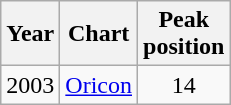<table class="wikitable">
<tr>
<th>Year</th>
<th>Chart</th>
<th>Peak<br>position</th>
</tr>
<tr>
<td>2003</td>
<td><a href='#'>Oricon</a></td>
<td style="text-align:center">14</td>
</tr>
</table>
